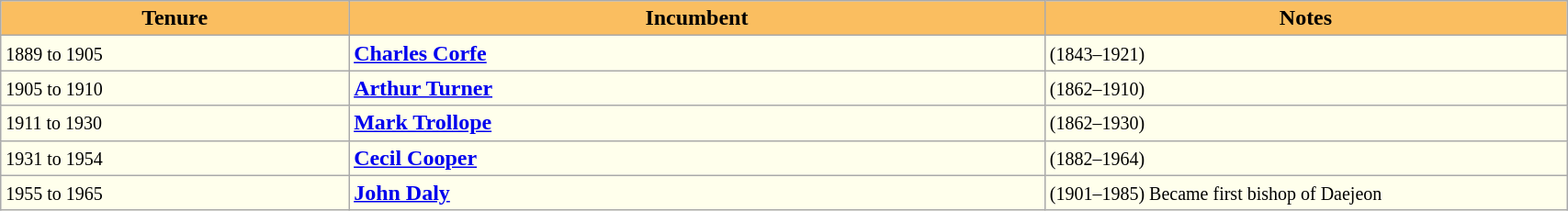<table class="wikitable" style="width:90%">
<tr align=left>
<th style="background-color:#FABE60" width="20%">Tenure</th>
<th style="background-color:#FABE60" width="40%">Incumbent</th>
<th style="background-color:#FABE60" width="30%">Notes</th>
</tr>
<tr valign=top bgcolor="#ffffec">
<td><small>1889 to 1905</small></td>
<td><strong><a href='#'>Charles Corfe</a></strong></td>
<td><small>(1843–1921)</small></td>
</tr>
<tr valign=top bgcolor="#ffffec">
<td><small>1905 to 1910</small></td>
<td><strong><a href='#'>Arthur Turner</a></strong></td>
<td><small>(1862–1910)</small></td>
</tr>
<tr valign=top bgcolor="#ffffec">
<td><small>1911 to 1930</small></td>
<td><strong><a href='#'>Mark Trollope</a></strong></td>
<td><small>(1862–1930)</small></td>
</tr>
<tr valign=top bgcolor="#ffffec">
<td><small>1931 to 1954</small></td>
<td><strong><a href='#'>Cecil Cooper</a></strong></td>
<td><small>(1882–1964)</small></td>
</tr>
<tr valign=top bgcolor="#ffffec">
<td><small>1955 to 1965</small></td>
<td><strong><a href='#'>John Daly</a></strong></td>
<td><small>(1901–1985) Became first bishop of Daejeon</small></td>
</tr>
</table>
